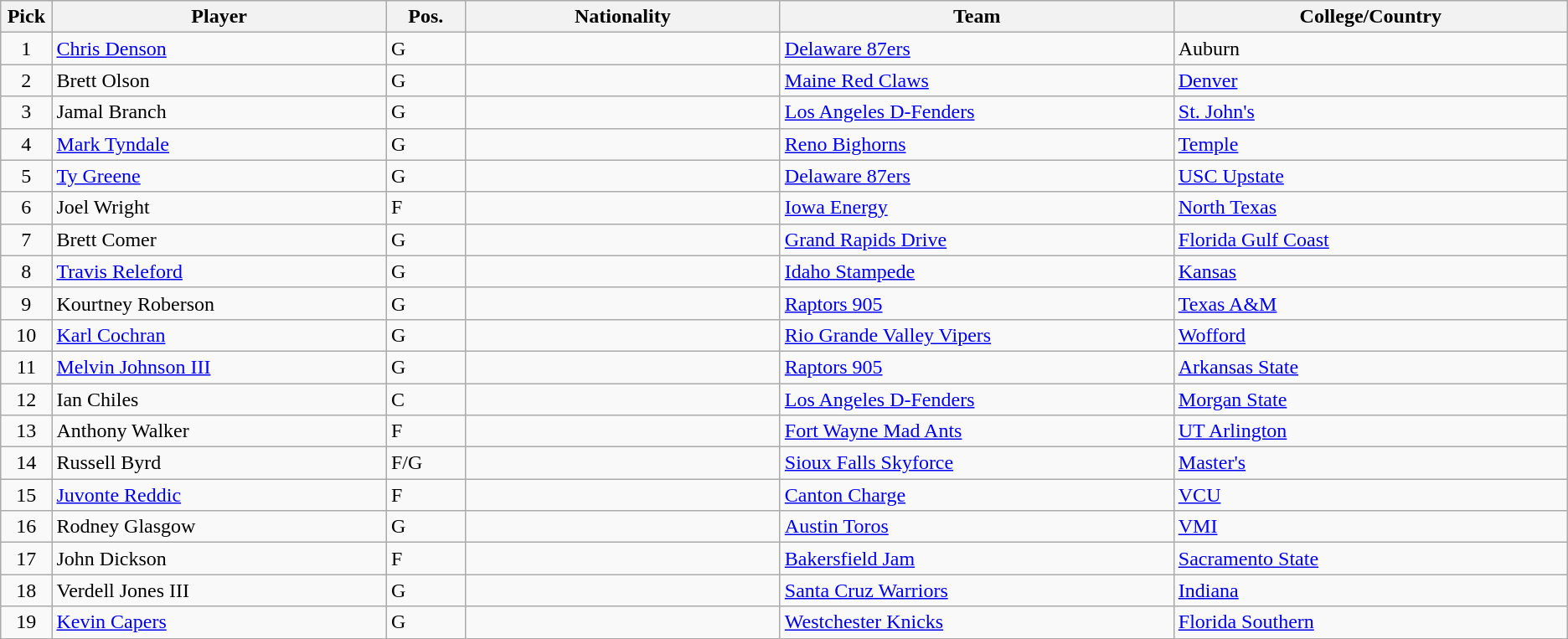<table class="wikitable sortable">
<tr>
<th width="1%">Pick</th>
<th width="17%">Player</th>
<th width="4%">Pos.</th>
<th width="16%">Nationality</th>
<th width="20%" class="unsortable">Team</th>
<th width="20%">College/Country</th>
</tr>
<tr>
<td align=center>1</td>
<td><a href='#'>Chris Denson</a></td>
<td>G</td>
<td></td>
<td><a href='#'>Delaware 87ers</a></td>
<td>Auburn</td>
</tr>
<tr>
<td align=center>2</td>
<td>Brett Olson</td>
<td>G</td>
<td></td>
<td><a href='#'>Maine Red Claws</a></td>
<td><a href='#'>Denver</a></td>
</tr>
<tr>
<td align=center>3</td>
<td>Jamal Branch</td>
<td>G</td>
<td></td>
<td><a href='#'>Los Angeles D-Fenders</a></td>
<td><a href='#'>St. John's</a></td>
</tr>
<tr>
<td align=center>4</td>
<td><a href='#'>Mark Tyndale</a></td>
<td>G</td>
<td></td>
<td><a href='#'>Reno Bighorns</a></td>
<td><a href='#'>Temple</a></td>
</tr>
<tr>
<td align=center>5</td>
<td><a href='#'>Ty Greene</a></td>
<td>G</td>
<td></td>
<td><a href='#'>Delaware 87ers</a></td>
<td><a href='#'>USC Upstate</a></td>
</tr>
<tr>
<td align=center>6</td>
<td>Joel Wright</td>
<td>F</td>
<td></td>
<td><a href='#'>Iowa Energy</a></td>
<td><a href='#'>North Texas</a></td>
</tr>
<tr>
<td align=center>7</td>
<td>Brett Comer</td>
<td>G</td>
<td></td>
<td><a href='#'>Grand Rapids Drive</a></td>
<td><a href='#'>Florida Gulf Coast</a></td>
</tr>
<tr>
<td align=center>8</td>
<td><a href='#'>Travis Releford</a></td>
<td>G</td>
<td></td>
<td><a href='#'>Idaho Stampede</a></td>
<td><a href='#'>Kansas</a></td>
</tr>
<tr>
<td align=center>9</td>
<td>Kourtney Roberson</td>
<td>G</td>
<td></td>
<td><a href='#'>Raptors 905</a></td>
<td><a href='#'>Texas A&M</a></td>
</tr>
<tr>
<td align=center>10</td>
<td><a href='#'>Karl Cochran</a></td>
<td>G</td>
<td></td>
<td><a href='#'>Rio Grande Valley Vipers</a></td>
<td><a href='#'>Wofford</a></td>
</tr>
<tr>
<td align=center>11</td>
<td><a href='#'>Melvin Johnson III</a></td>
<td>G</td>
<td></td>
<td><a href='#'>Raptors 905</a></td>
<td><a href='#'>Arkansas State</a></td>
</tr>
<tr>
<td align=center>12</td>
<td>Ian Chiles</td>
<td>C</td>
<td></td>
<td><a href='#'>Los Angeles D-Fenders</a></td>
<td><a href='#'>Morgan State</a></td>
</tr>
<tr>
<td align=center>13</td>
<td>Anthony Walker</td>
<td>F</td>
<td></td>
<td><a href='#'>Fort Wayne Mad Ants</a></td>
<td><a href='#'>UT Arlington</a></td>
</tr>
<tr>
<td align=center>14</td>
<td>Russell Byrd</td>
<td>F/G</td>
<td></td>
<td><a href='#'>Sioux Falls Skyforce</a></td>
<td><a href='#'>Master's</a></td>
</tr>
<tr>
<td align=center>15</td>
<td><a href='#'>Juvonte Reddic</a></td>
<td>F</td>
<td></td>
<td><a href='#'>Canton Charge</a></td>
<td><a href='#'>VCU</a></td>
</tr>
<tr>
<td align=center>16</td>
<td>Rodney Glasgow</td>
<td>G</td>
<td></td>
<td><a href='#'>Austin Toros</a></td>
<td><a href='#'>VMI</a></td>
</tr>
<tr>
<td align=center>17</td>
<td>John Dickson</td>
<td>F</td>
<td></td>
<td><a href='#'>Bakersfield Jam</a></td>
<td><a href='#'>Sacramento State</a></td>
</tr>
<tr>
<td align=center>18</td>
<td>Verdell Jones III</td>
<td>G</td>
<td></td>
<td><a href='#'>Santa Cruz Warriors</a></td>
<td><a href='#'>Indiana</a></td>
</tr>
<tr>
<td align=center>19</td>
<td><a href='#'>Kevin Capers</a></td>
<td>G</td>
<td></td>
<td><a href='#'>Westchester Knicks</a></td>
<td><a href='#'>Florida Southern</a></td>
</tr>
</table>
